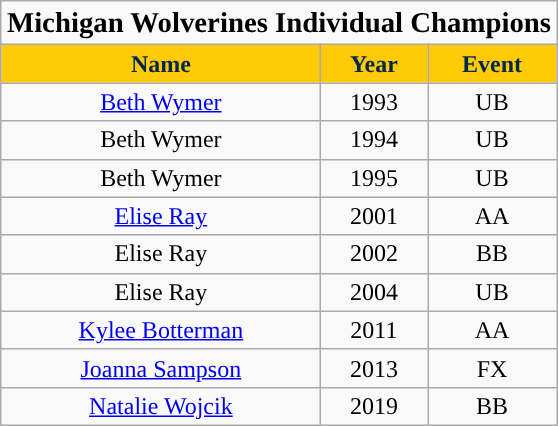<table style="margin: 1em auto 1em auto" class="wikitable">
<tr>
<td colspan=3 align=center><big><span><strong>Michigan Wolverines Individual Champions</strong></span></big></td>
</tr>
<tr align="center" valign="top">
<th style="background:#FFCB05; color:#00274C; text-align:center">Name</th>
<th style="background:#FFCB05; color:#00274C; text-align:center">Year</th>
<th style="background:#FFCB05; color:#00274C; text-align:center">Event</th>
</tr>
<tr align="center">
<td><a href='#'>Beth Wymer</a></td>
<td>1993</td>
<td>UB</td>
</tr>
<tr align="center">
<td>Beth Wymer</td>
<td>1994</td>
<td>UB</td>
</tr>
<tr align="center">
<td>Beth Wymer</td>
<td>1995</td>
<td>UB</td>
</tr>
<tr align="center">
<td><a href='#'>Elise Ray</a></td>
<td>2001</td>
<td>AA</td>
</tr>
<tr align="center">
<td>Elise Ray</td>
<td>2002</td>
<td>BB</td>
</tr>
<tr align="center">
<td>Elise Ray</td>
<td>2004</td>
<td>UB</td>
</tr>
<tr align="center">
<td><a href='#'>Kylee Botterman</a></td>
<td>2011</td>
<td>AA</td>
</tr>
<tr align="center">
<td><a href='#'>Joanna Sampson</a></td>
<td>2013</td>
<td>FX</td>
</tr>
<tr align="center">
<td><a href='#'>Natalie Wojcik</a></td>
<td>2019</td>
<td>BB</td>
</tr>
</table>
